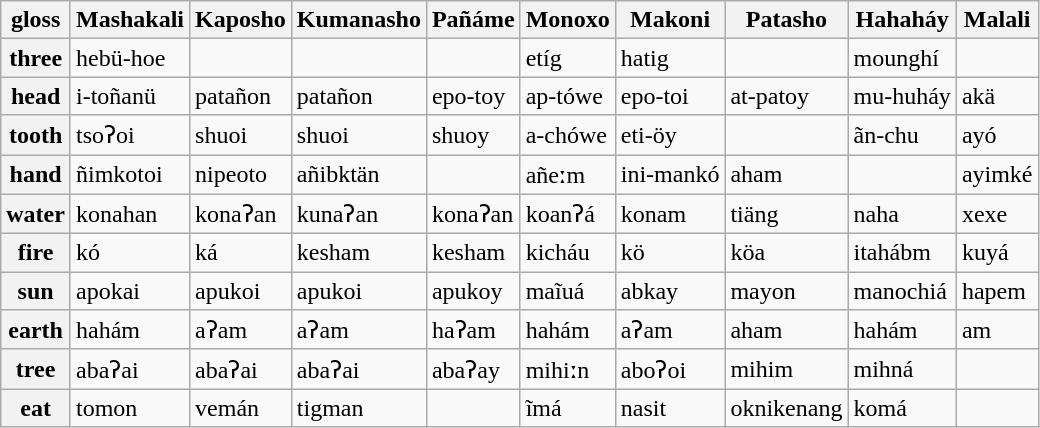<table class="wikitable sortable">
<tr>
<th>gloss</th>
<th>Mashakali</th>
<th>Kaposho</th>
<th>Kumanasho</th>
<th>Pañáme</th>
<th>Monoxo</th>
<th>Makoni</th>
<th>Patasho</th>
<th>Hahaháy</th>
<th>Malali</th>
</tr>
<tr>
<th>three</th>
<td>hebü-hoe</td>
<td></td>
<td></td>
<td></td>
<td>etíg</td>
<td>hatig</td>
<td></td>
<td>mounghí</td>
<td></td>
</tr>
<tr>
<th>head</th>
<td>i-toñanü</td>
<td>patañon</td>
<td>patañon</td>
<td>epo-toy</td>
<td>ap-tówe</td>
<td>epo-toi</td>
<td>at-patoy</td>
<td>mu-huháy</td>
<td>akä</td>
</tr>
<tr>
<th>tooth</th>
<td>tsoʔoi</td>
<td>shuoi</td>
<td>shuoi</td>
<td>shuoy</td>
<td>a-chówe</td>
<td>eti-öy</td>
<td></td>
<td>ãn-chu</td>
<td>ayó</td>
</tr>
<tr>
<th>hand</th>
<td>ñimkotoi</td>
<td>nipeoto</td>
<td>añibktän</td>
<td></td>
<td>añeːm</td>
<td>ini-mankó</td>
<td>aham</td>
<td></td>
<td>ayimké</td>
</tr>
<tr>
<th>water</th>
<td>konahan</td>
<td>konaʔan</td>
<td>kunaʔan</td>
<td>konaʔan</td>
<td>koanʔá</td>
<td>konam</td>
<td>tiäng</td>
<td>naha</td>
<td>xexe</td>
</tr>
<tr>
<th>fire</th>
<td>kó</td>
<td>ká</td>
<td>kesham</td>
<td>kesham</td>
<td>kicháu</td>
<td>kö</td>
<td>köa</td>
<td>itahábm</td>
<td>kuyá</td>
</tr>
<tr>
<th>sun</th>
<td>apokai</td>
<td>apukoi</td>
<td>apukoi</td>
<td>apukoy</td>
<td>maĩuá</td>
<td>abkay</td>
<td>mayon</td>
<td>manochiá</td>
<td>hapem</td>
</tr>
<tr>
<th>earth</th>
<td>hahám</td>
<td>aʔam</td>
<td>aʔam</td>
<td>haʔam</td>
<td>hahám</td>
<td>aʔam</td>
<td>aham</td>
<td>hahám</td>
<td>am</td>
</tr>
<tr>
<th>tree</th>
<td>abaʔai</td>
<td>abaʔai</td>
<td>abaʔai</td>
<td>abaʔay</td>
<td>mihiːn</td>
<td>aboʔoi</td>
<td>mihim</td>
<td>mihná</td>
<td></td>
</tr>
<tr>
<th>eat</th>
<td>tomon</td>
<td>vemán</td>
<td>tigman</td>
<td></td>
<td>ĩmá</td>
<td>nasit</td>
<td>oknikenang</td>
<td>komá</td>
<td></td>
</tr>
</table>
